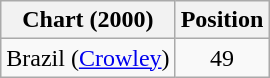<table class="wikitable">
<tr>
<th>Chart (2000)</th>
<th>Position</th>
</tr>
<tr>
<td>Brazil (<a href='#'>Crowley</a>)</td>
<td align="center">49</td>
</tr>
</table>
